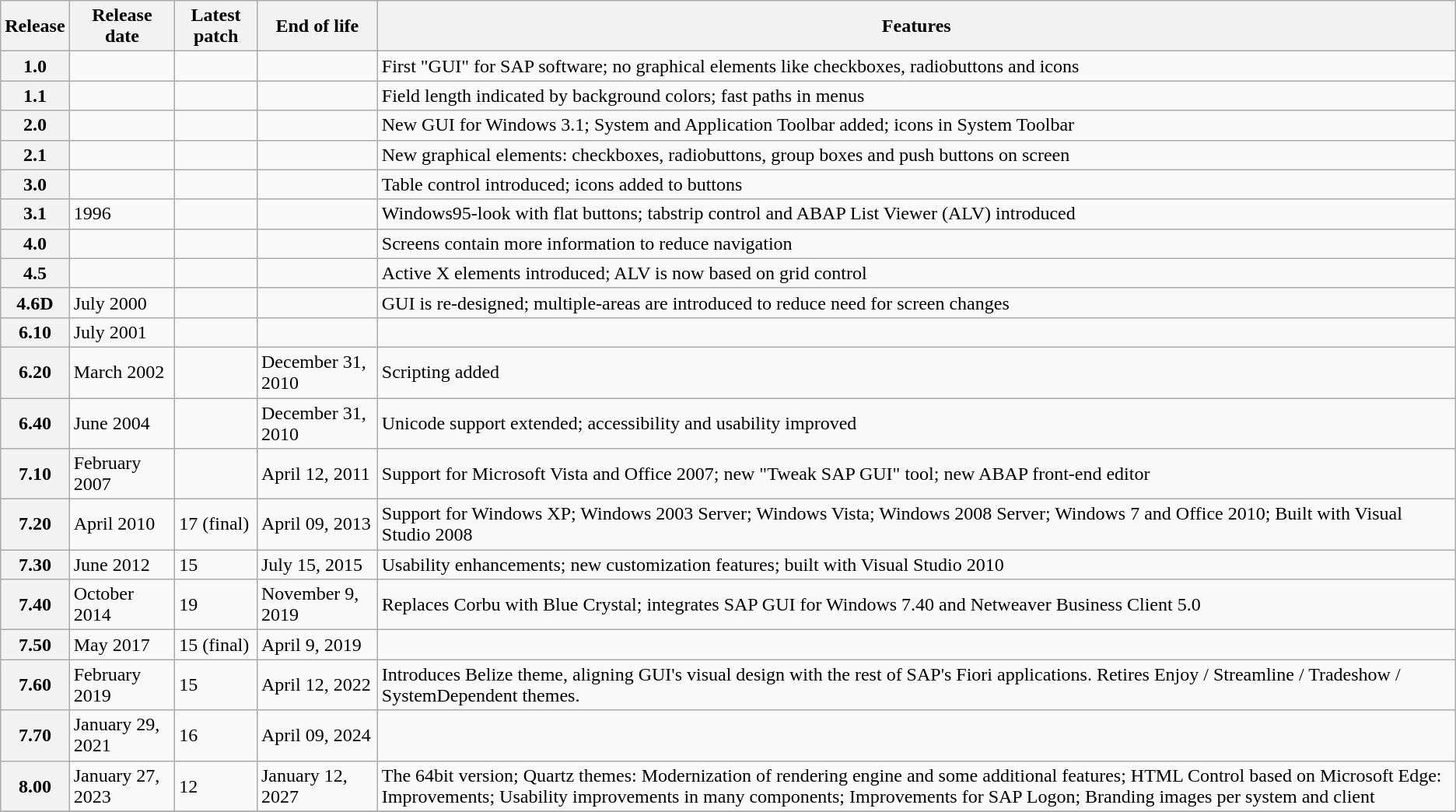<table class="wikitable">
<tr>
<th>Release</th>
<th>Release date</th>
<th>Latest patch</th>
<th>End of life</th>
<th>Features</th>
</tr>
<tr>
<th>1.0</th>
<td></td>
<td></td>
<td></td>
<td>First "GUI" for SAP software; no graphical elements like checkboxes, radiobuttons and icons</td>
</tr>
<tr>
<th>1.1</th>
<td></td>
<td></td>
<td></td>
<td>Field length indicated by background colors; fast paths in menus</td>
</tr>
<tr>
<th>2.0</th>
<td></td>
<td></td>
<td></td>
<td>New GUI for Windows 3.1; System and Application Toolbar added; icons in System Toolbar</td>
</tr>
<tr>
<th>2.1</th>
<td></td>
<td></td>
<td></td>
<td>New graphical elements: checkboxes, radiobuttons, group boxes and push buttons on screen</td>
</tr>
<tr>
<th>3.0</th>
<td></td>
<td></td>
<td></td>
<td>Table control introduced; icons added to buttons</td>
</tr>
<tr>
<th>3.1</th>
<td>1996</td>
<td></td>
<td></td>
<td>Windows95-look with flat buttons; tabstrip control and ABAP List Viewer (ALV) introduced</td>
</tr>
<tr>
<th>4.0</th>
<td></td>
<td></td>
<td></td>
<td>Screens contain more information to reduce navigation</td>
</tr>
<tr>
<th>4.5</th>
<td></td>
<td></td>
<td></td>
<td>Active X elements introduced; ALV is now based on grid control</td>
</tr>
<tr>
<th>4.6D</th>
<td>July 2000</td>
<td></td>
<td></td>
<td>GUI is re-designed; multiple-areas are introduced to reduce need for screen changes</td>
</tr>
<tr>
<th>6.10</th>
<td>July 2001</td>
<td></td>
<td></td>
<td></td>
</tr>
<tr>
<th>6.20</th>
<td>March 2002</td>
<td></td>
<td>December 31, 2010</td>
<td>Scripting added </td>
</tr>
<tr>
<th>6.40</th>
<td>June 2004</td>
<td></td>
<td>December 31, 2010</td>
<td>Unicode support extended; accessibility and usability improved</td>
</tr>
<tr>
<th>7.10</th>
<td>February 2007</td>
<td></td>
<td>April 12, 2011</td>
<td>Support for Microsoft Vista and Office 2007; new "Tweak SAP GUI" tool; new ABAP front-end editor</td>
</tr>
<tr>
<th>7.20</th>
<td>April 2010</td>
<td>17 (final)</td>
<td>April 09, 2013</td>
<td>Support for Windows XP; Windows 2003 Server; Windows Vista; Windows 2008 Server;  Windows 7 and Office 2010; Built with Visual Studio 2008</td>
</tr>
<tr>
<th>7.30</th>
<td>June 2012</td>
<td>15</td>
<td>July 15, 2015</td>
<td>Usability enhancements; new customization features; built with Visual Studio 2010</td>
</tr>
<tr>
<th>7.40</th>
<td>October 2014</td>
<td>19</td>
<td>November 9, 2019</td>
<td>Replaces Corbu with Blue Crystal; integrates SAP GUI for Windows 7.40 and Netweaver Business Client 5.0</td>
</tr>
<tr>
<th>7.50</th>
<td>May 2017</td>
<td>15 (final)</td>
<td>April 9, 2019</td>
<td></td>
</tr>
<tr>
<th>7.60</th>
<td>February 2019</td>
<td>15</td>
<td>April 12, 2022</td>
<td>Introduces Belize theme, aligning GUI's visual design with the rest of SAP's Fiori applications. Retires Enjoy / Streamline / Tradeshow / SystemDependent themes.</td>
</tr>
<tr>
<th>7.70</th>
<td>January 29, 2021</td>
<td>16</td>
<td>April 09, 2024</td>
<td></td>
</tr>
<tr>
<th>8.00</th>
<td>January 27, 2023</td>
<td>12</td>
<td>January 12, 2027</td>
<td>The 64bit version; Quartz themes: Modernization of rendering engine and some additional features; HTML Control based on Microsoft Edge: Improvements; Usability improvements in many components; Improvements for SAP Logon; Branding images per system and client</td>
</tr>
<tr>
</tr>
</table>
